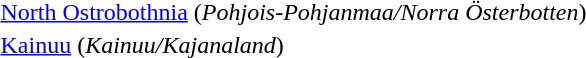<table>
<tr>
<td></td>
<td><a href='#'>North Ostrobothnia</a> (<em>Pohjois-Pohjanmaa/Norra Österbotten</em>)</td>
</tr>
<tr>
<td></td>
<td><a href='#'>Kainuu</a> (<em>Kainuu/Kajanaland</em>)</td>
</tr>
<tr>
</tr>
</table>
